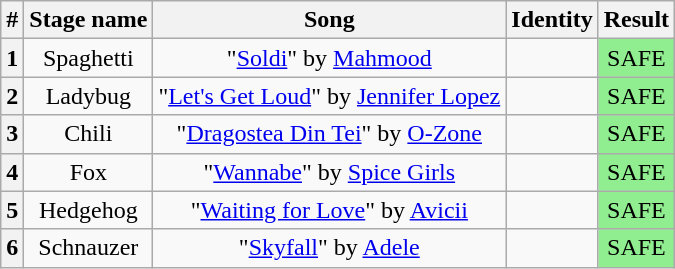<table class="wikitable plainrowheaders" style="text-align: center;">
<tr>
<th>#</th>
<th>Stage name</th>
<th>Song</th>
<th>Identity</th>
<th>Result</th>
</tr>
<tr>
<th>1</th>
<td>Spaghetti</td>
<td>"<a href='#'>Soldi</a>" by <a href='#'>Mahmood</a></td>
<td></td>
<td bgcolor="lightgreen">SAFE</td>
</tr>
<tr>
<th>2</th>
<td>Ladybug</td>
<td>"<a href='#'>Let's Get Loud</a>" by <a href='#'>Jennifer Lopez</a></td>
<td></td>
<td bgcolor="lightgreen">SAFE</td>
</tr>
<tr>
<th>3</th>
<td>Chili</td>
<td>"<a href='#'>Dragostea Din Tei</a>" by <a href='#'>O-Zone</a></td>
<td></td>
<td bgcolor="lightgreen">SAFE</td>
</tr>
<tr>
<th>4</th>
<td>Fox</td>
<td>"<a href='#'>Wannabe</a>" by <a href='#'>Spice Girls</a></td>
<td></td>
<td bgcolor="lightgreen">SAFE</td>
</tr>
<tr>
<th>5</th>
<td>Hedgehog</td>
<td>"<a href='#'>Waiting for Love</a>" by <a href='#'>Avicii</a></td>
<td></td>
<td bgcolor="lightgreen">SAFE</td>
</tr>
<tr>
<th>6</th>
<td>Schnauzer</td>
<td>"<a href='#'>Skyfall</a>" by <a href='#'>Adele</a></td>
<td></td>
<td bgcolor="lightgreen">SAFE</td>
</tr>
</table>
